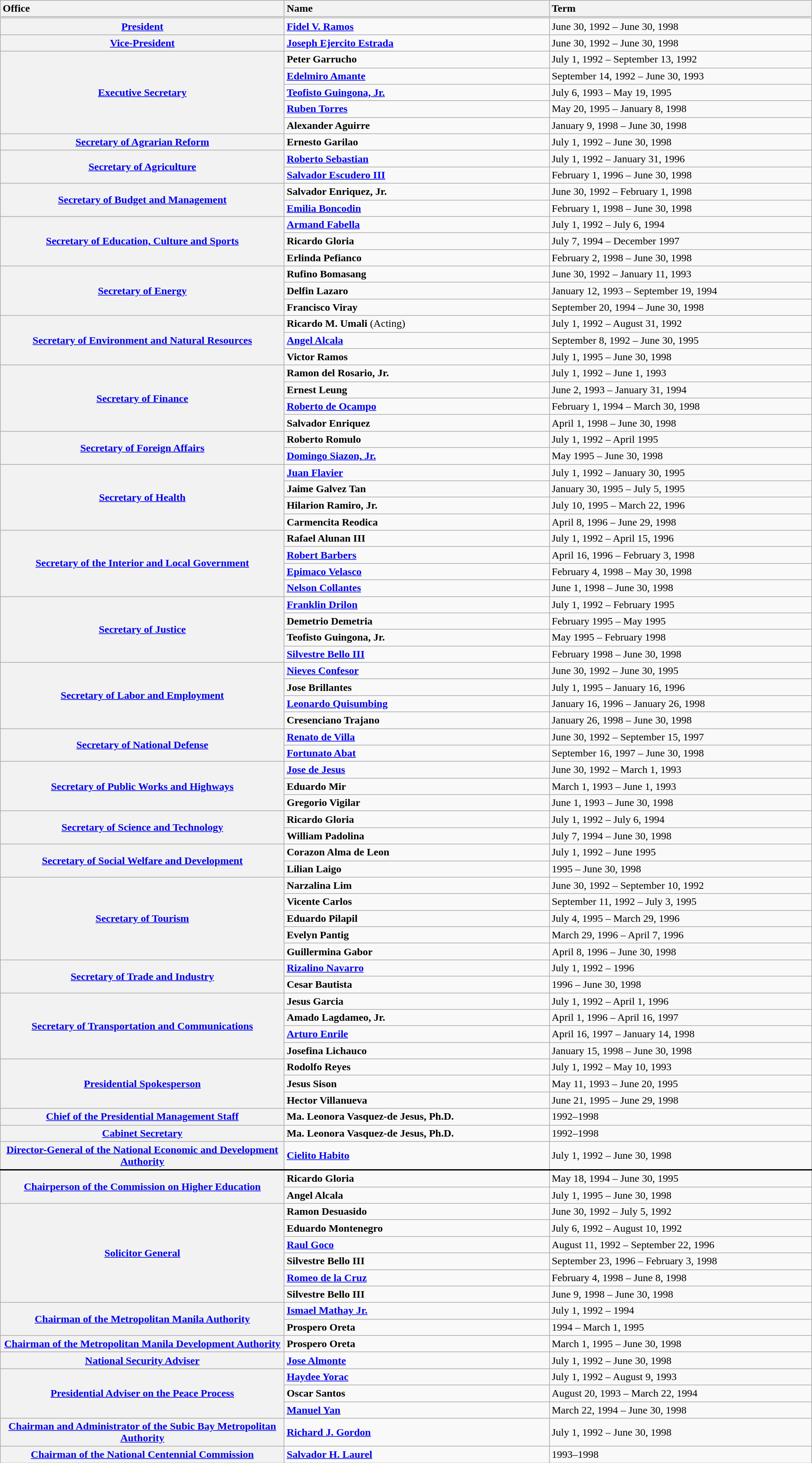<table class="wikitable collapsible plainrowheaders toptextcells" font-size:95%;">
<tr style="border-bottom-style:double;">
<th scope="col" style="text-align:left; width:35%;">Office</th>
<th scope="col" style="text-align:left;">Name</th>
<th scope="col" style="text-align:left;">Term</th>
</tr>
<tr>
<th scope="row"><a href='#'>President</a></th>
<td><strong><a href='#'>Fidel V. Ramos</a></strong></td>
<td>June 30, 1992 – June 30, 1998</td>
</tr>
<tr>
<th scope="row"><a href='#'>Vice-President</a></th>
<td><strong><a href='#'>Joseph Ejercito Estrada</a></strong></td>
<td>June 30, 1992 – June 30, 1998</td>
</tr>
<tr>
<th scope="row" rowspan="5"><a href='#'>Executive Secretary</a></th>
<td><strong>Peter Garrucho</strong></td>
<td>July 1, 1992 – September 13, 1992</td>
</tr>
<tr>
<td><strong><a href='#'>Edelmiro Amante</a></strong></td>
<td>September 14, 1992 – June 30, 1993</td>
</tr>
<tr>
<td><strong><a href='#'>Teofisto Guingona, Jr.</a></strong></td>
<td>July 6, 1993 – May 19, 1995</td>
</tr>
<tr>
<td><strong><a href='#'>Ruben Torres</a></strong></td>
<td>May 20, 1995 – January 8, 1998</td>
</tr>
<tr>
<td><strong>Alexander Aguirre</strong></td>
<td>January 9, 1998 – June 30, 1998</td>
</tr>
<tr>
<th scope="row"><a href='#'>Secretary of Agrarian Reform</a></th>
<td><strong>Ernesto Garilao</strong></td>
<td>July 1, 1992 – June 30, 1998</td>
</tr>
<tr>
<th scope="row" rowspan="2"><a href='#'>Secretary of Agriculture</a></th>
<td><strong><a href='#'>Roberto Sebastian</a></strong></td>
<td>July 1, 1992 – January 31, 1996</td>
</tr>
<tr>
<td><strong><a href='#'>Salvador Escudero III</a></strong></td>
<td>February 1, 1996 – June 30, 1998</td>
</tr>
<tr>
<th scope="row" rowspan="2"><a href='#'>Secretary of Budget and Management</a></th>
<td><strong>Salvador Enriquez, Jr.</strong></td>
<td>June 30, 1992 – February 1, 1998</td>
</tr>
<tr>
<td><strong><a href='#'>Emilia Boncodin</a></strong></td>
<td>February 1, 1998 – June 30, 1998</td>
</tr>
<tr>
<th scope="row" rowspan="3"><a href='#'>Secretary of Education, Culture and Sports</a></th>
<td><strong><a href='#'>Armand Fabella</a></strong></td>
<td>July 1, 1992 – July 6, 1994</td>
</tr>
<tr>
<td><strong>Ricardo Gloria</strong></td>
<td>July 7, 1994 – December 1997</td>
</tr>
<tr>
<td><strong>Erlinda Pefianco</strong></td>
<td>February 2, 1998 – June 30, 1998</td>
</tr>
<tr>
<th scope="row" rowspan="3"><a href='#'>Secretary of Energy</a></th>
<td><strong>Rufino Bomasang</strong></td>
<td>June 30, 1992 – January 11, 1993</td>
</tr>
<tr>
<td><strong>Delfin Lazaro</strong></td>
<td>January 12, 1993 – September 19, 1994</td>
</tr>
<tr>
<td><strong>Francisco Viray</strong></td>
<td>September 20, 1994 – June 30, 1998</td>
</tr>
<tr>
<th scope="row" rowspan="3"><a href='#'>Secretary of Environment and Natural Resources</a></th>
<td><strong>Ricardo M. Umali</strong> (Acting)</td>
<td>July 1, 1992 – August 31, 1992</td>
</tr>
<tr>
<td><strong><a href='#'>Angel Alcala</a></strong></td>
<td>September 8, 1992 – June 30, 1995</td>
</tr>
<tr>
<td><strong>Victor Ramos</strong></td>
<td>July 1, 1995 – June 30, 1998</td>
</tr>
<tr>
<th scope="row" rowspan="4"><a href='#'>Secretary of Finance</a></th>
<td><strong>Ramon del Rosario, Jr.</strong></td>
<td>July 1, 1992 – June 1, 1993</td>
</tr>
<tr>
<td><strong>Ernest Leung</strong></td>
<td>June 2, 1993 – January 31, 1994</td>
</tr>
<tr>
<td><strong><a href='#'>Roberto de Ocampo</a></strong></td>
<td>February 1, 1994 – March 30, 1998</td>
</tr>
<tr>
<td><strong>Salvador Enriquez</strong></td>
<td>April 1, 1998 – June 30, 1998</td>
</tr>
<tr>
<th scope="row" rowspan="2"><a href='#'>Secretary of Foreign Affairs</a></th>
<td><strong>Roberto Romulo</strong></td>
<td>July 1, 1992 – April 1995</td>
</tr>
<tr>
<td><strong><a href='#'>Domingo Siazon, Jr.</a></strong></td>
<td>May 1995 – June 30, 1998</td>
</tr>
<tr>
<th scope="row" rowspan="4"><a href='#'>Secretary of Health</a></th>
<td><strong><a href='#'>Juan Flavier</a></strong></td>
<td>July 1, 1992 – January 30, 1995</td>
</tr>
<tr>
<td><strong>Jaime Galvez Tan</strong></td>
<td>January 30, 1995 – July 5, 1995</td>
</tr>
<tr>
<td><strong>Hilarion Ramiro, Jr.</strong></td>
<td>July 10, 1995 – March 22, 1996</td>
</tr>
<tr>
<td><strong>Carmencita Reodica</strong></td>
<td>April 8, 1996 – June 29, 1998</td>
</tr>
<tr>
<th scope="row" rowspan="4"><a href='#'>Secretary of the Interior and Local Government</a></th>
<td><strong>Rafael Alunan III</strong></td>
<td>July 1, 1992 – April 15, 1996</td>
</tr>
<tr>
<td><strong><a href='#'>Robert Barbers</a></strong></td>
<td>April 16, 1996 – February 3, 1998</td>
</tr>
<tr>
<td><strong><a href='#'>Epimaco Velasco</a></strong></td>
<td>February 4, 1998 – May 30, 1998</td>
</tr>
<tr>
<td><strong><a href='#'>Nelson Collantes</a></strong></td>
<td>June 1, 1998 – June 30, 1998</td>
</tr>
<tr>
<th scope="row" rowspan="4"><a href='#'>Secretary of Justice</a></th>
<td><strong><a href='#'>Franklin Drilon</a></strong></td>
<td>July 1, 1992 – February 1995</td>
</tr>
<tr>
<td><strong>Demetrio Demetria</strong></td>
<td>February 1995 – May 1995</td>
</tr>
<tr>
<td><strong>Teofisto Guingona, Jr.</strong></td>
<td>May 1995 – February 1998</td>
</tr>
<tr>
<td><strong><a href='#'>Silvestre Bello III</a></strong></td>
<td>February 1998 – June 30, 1998</td>
</tr>
<tr>
<th scope="row" rowspan="4"><a href='#'>Secretary of Labor and Employment</a></th>
<td><strong><a href='#'>Nieves Confesor</a></strong></td>
<td>June 30, 1992 – June 30, 1995</td>
</tr>
<tr>
<td><strong>Jose Brillantes</strong></td>
<td>July 1, 1995 – January 16, 1996</td>
</tr>
<tr>
<td><strong><a href='#'>Leonardo Quisumbing</a></strong></td>
<td>January 16, 1996 – January 26, 1998</td>
</tr>
<tr>
<td><strong>Cresenciano Trajano</strong></td>
<td>January 26, 1998 – June 30, 1998</td>
</tr>
<tr>
<th scope="row" rowspan="2"><a href='#'>Secretary of National Defense</a></th>
<td><strong><a href='#'>Renato de Villa</a></strong></td>
<td>June 30, 1992 – September 15, 1997</td>
</tr>
<tr>
<td><strong><a href='#'>Fortunato Abat</a></strong></td>
<td>September 16, 1997 – June 30, 1998</td>
</tr>
<tr>
<th scope="row" rowspan="3"><a href='#'>Secretary of Public Works and Highways</a></th>
<td><strong><a href='#'>Jose de Jesus</a></strong></td>
<td>June 30, 1992 – March 1, 1993</td>
</tr>
<tr>
<td><strong>Eduardo Mir</strong></td>
<td>March 1, 1993 – June 1, 1993</td>
</tr>
<tr>
<td><strong>Gregorio Vigilar</strong></td>
<td>June 1, 1993 – June 30, 1998</td>
</tr>
<tr>
<th scope="row" rowspan="2"><a href='#'>Secretary of Science and Technology</a></th>
<td><strong>Ricardo Gloria</strong></td>
<td>July 1, 1992 – July 6, 1994</td>
</tr>
<tr>
<td><strong>William Padolina</strong></td>
<td>July 7, 1994 – June 30, 1998</td>
</tr>
<tr>
<th scope="row" rowspan="2"><a href='#'>Secretary of Social Welfare and Development</a></th>
<td><strong>Corazon Alma de Leon</strong></td>
<td>July 1, 1992 – June 1995</td>
</tr>
<tr>
<td><strong>Lilian Laigo</strong></td>
<td>1995 – June 30, 1998</td>
</tr>
<tr>
<th scope="row" rowspan="5"><a href='#'>Secretary of Tourism</a></th>
<td><strong>Narzalina Lim</strong></td>
<td>June 30, 1992 – September 10, 1992</td>
</tr>
<tr>
<td><strong>Vicente Carlos</strong></td>
<td>September 11, 1992 – July 3, 1995</td>
</tr>
<tr>
<td><strong>Eduardo Pilapil</strong></td>
<td>July 4, 1995 – March 29, 1996</td>
</tr>
<tr>
<td><strong>Evelyn Pantig</strong></td>
<td>March 29, 1996 – April 7, 1996</td>
</tr>
<tr>
<td><strong>Guillermina Gabor</strong></td>
<td>April 8, 1996 – June 30, 1998</td>
</tr>
<tr>
<th scope="row" rowspan="2"><a href='#'>Secretary of Trade and Industry</a></th>
<td><strong><a href='#'>Rizalino Navarro</a></strong></td>
<td>July 1, 1992 – 1996</td>
</tr>
<tr>
<td><strong>Cesar Bautista</strong></td>
<td>1996 – June 30, 1998</td>
</tr>
<tr>
<th scope="row" rowspan="4"><a href='#'>Secretary of Transportation and Communications</a></th>
<td><strong>Jesus Garcia</strong></td>
<td>July 1, 1992 – April 1, 1996</td>
</tr>
<tr>
<td><strong>Amado Lagdameo, Jr.</strong></td>
<td>April 1, 1996 – April 16, 1997</td>
</tr>
<tr>
<td><strong><a href='#'>Arturo Enrile</a></strong></td>
<td>April 16, 1997 – January 14, 1998</td>
</tr>
<tr>
<td><strong>Josefina Lichauco</strong></td>
<td>January 15, 1998 – June 30, 1998</td>
</tr>
<tr>
<th scope="row" rowspan="3"><a href='#'>Presidential Spokesperson</a></th>
<td><strong>Rodolfo Reyes</strong></td>
<td>July 1, 1992 – May 10, 1993</td>
</tr>
<tr>
<td><strong>Jesus Sison</strong></td>
<td>May 11, 1993 – June 20, 1995</td>
</tr>
<tr>
<td><strong>Hector Villanueva</strong></td>
<td>June 21, 1995 – June 29, 1998</td>
</tr>
<tr>
<th scope="row"><a href='#'>Chief of the Presidential Management Staff</a></th>
<td><strong>Ma. Leonora Vasquez-de Jesus, Ph.D.</strong></td>
<td>1992–1998</td>
</tr>
<tr>
<th scope="row"><a href='#'>Cabinet Secretary</a></th>
<td><strong>Ma. Leonora Vasquez-de Jesus, Ph.D.</strong></td>
<td>1992–1998</td>
</tr>
<tr>
<th scope="row"><a href='#'>Director-General of the National Economic and Development Authority</a></th>
<td><strong><a href='#'>Cielito Habito</a></strong></td>
<td>July 1, 1992 – June 30, 1998</td>
</tr>
<tr style="border-top:2px solid #000;">
<th scope="row" rowspan="2"><a href='#'>Chairperson of the Commission on Higher Education</a></th>
<td><strong>Ricardo Gloria</strong></td>
<td>May 18, 1994 – June 30, 1995</td>
</tr>
<tr>
<td><strong>Angel Alcala</strong></td>
<td>July 1, 1995 – June 30, 1998</td>
</tr>
<tr>
<th scope="row" rowspan="6"><a href='#'>Solicitor General</a></th>
<td><strong>Ramon Desuasido</strong></td>
<td>June 30, 1992 – July 5, 1992</td>
</tr>
<tr>
<td><strong>Eduardo Montenegro</strong></td>
<td>July 6, 1992 – August 10, 1992</td>
</tr>
<tr>
<td><strong><a href='#'>Raul Goco</a></strong></td>
<td>August 11, 1992 – September 22, 1996</td>
</tr>
<tr>
<td><strong>Silvestre Bello III</strong></td>
<td>September 23, 1996 – February 3, 1998</td>
</tr>
<tr>
<td><strong><a href='#'>Romeo de la Cruz</a></strong></td>
<td>February 4, 1998 – June 8, 1998</td>
</tr>
<tr>
<td><strong>Silvestre Bello III</strong></td>
<td>June 9, 1998 – June 30, 1998</td>
</tr>
<tr>
<th scope="row" rowspan="2"><a href='#'>Chairman of the Metropolitan Manila Authority</a></th>
<td><strong><a href='#'>Ismael Mathay Jr.</a></strong></td>
<td>July 1, 1992 – 1994</td>
</tr>
<tr>
<td><strong>Prospero Oreta</strong></td>
<td>1994 – March 1, 1995</td>
</tr>
<tr>
<th scope="row"><a href='#'>Chairman of the Metropolitan Manila Development Authority</a></th>
<td><strong>Prospero Oreta</strong></td>
<td>March 1, 1995 – June 30, 1998</td>
</tr>
<tr>
<th scope="row"><a href='#'>National Security Adviser</a></th>
<td><strong><a href='#'>Jose Almonte</a></strong></td>
<td>July 1, 1992 – June 30, 1998</td>
</tr>
<tr>
<th scope="row" rowspan="3"><a href='#'>Presidential Adviser on the Peace Process</a></th>
<td><strong><a href='#'>Haydee Yorac</a></strong></td>
<td>July 1, 1992 – August 9, 1993</td>
</tr>
<tr>
<td><strong>Oscar Santos</strong></td>
<td>August 20, 1993 – March 22, 1994</td>
</tr>
<tr>
<td><strong><a href='#'>Manuel Yan</a></strong></td>
<td>March 22, 1994 – June 30, 1998</td>
</tr>
<tr>
<th scope="row"><a href='#'>Chairman and Administrator of the Subic Bay Metropolitan Authority</a></th>
<td><strong><a href='#'>Richard J. Gordon</a></strong></td>
<td>July 1, 1992 – June 30, 1998</td>
</tr>
<tr>
<th scope="row"><a href='#'>Chairman of the National Centennial Commission</a></th>
<td><strong><a href='#'>Salvador H. Laurel</a></strong></td>
<td>1993–1998</td>
</tr>
</table>
